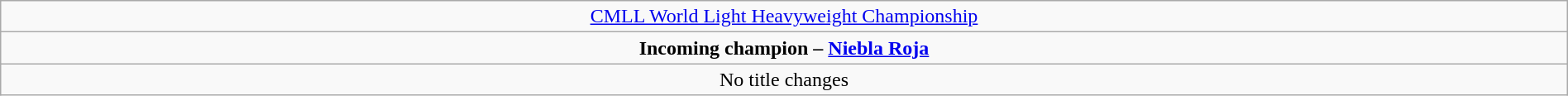<table class="wikitable" style="text-align:center; width:100%;">
<tr>
<td colspan="5" style="text-align: center;"><a href='#'>CMLL World Light Heavyweight Championship</a></td>
</tr>
<tr>
<td colspan="5" style="text-align: center;"><strong>Incoming champion – <a href='#'>Niebla Roja</a></strong></td>
</tr>
<tr>
<td colspan="5">No title changes</td>
</tr>
</table>
